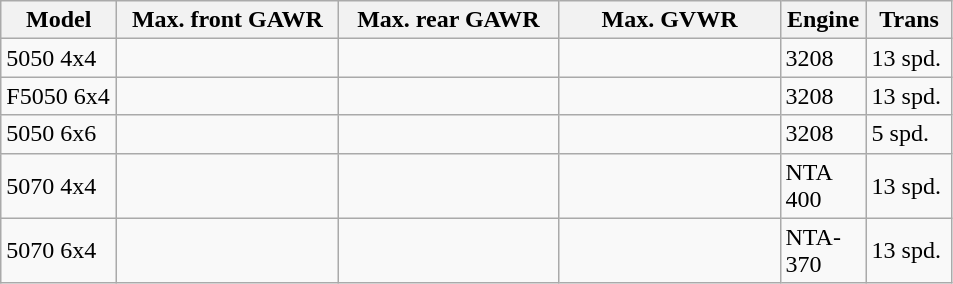<table class="wikitable">
<tr>
<th>Model</th>
<th>Max. front GAWR</th>
<th>Max. rear GAWR</th>
<th>Max. GVWR</th>
<th>Engine</th>
<th>Trans</th>
</tr>
<tr>
<td style="width: 70px;">5050 4x4</td>
<td style="width: 140px;"></td>
<td style="width: 140px;"></td>
<td style="width: 140px;"></td>
<td style="width: 50px;">3208</td>
<td style="width: 50px;">13 spd.</td>
</tr>
<tr>
<td>F5050 6x4</td>
<td></td>
<td></td>
<td></td>
<td>3208</td>
<td>13 spd.</td>
</tr>
<tr>
<td>5050 6x6</td>
<td></td>
<td></td>
<td></td>
<td>3208</td>
<td>5 spd.</td>
</tr>
<tr>
<td>5070 4x4</td>
<td></td>
<td></td>
<td></td>
<td>NTA 400</td>
<td>13 spd.</td>
</tr>
<tr>
<td>5070 6x4</td>
<td></td>
<td></td>
<td></td>
<td>NTA-370</td>
<td>13 spd.</td>
</tr>
</table>
